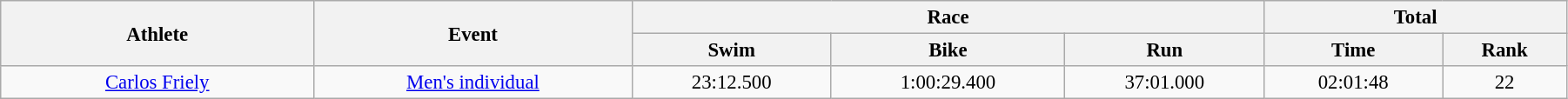<table class="wikitable" style="font-size:95%; text-align:center;" width="95%">
<tr>
<th rowspan="2">Athlete</th>
<th rowspan="2">Event</th>
<th colspan="3">Race</th>
<th colspan="2">Total</th>
</tr>
<tr>
<th>Swim</th>
<th>Bike</th>
<th>Run</th>
<th>Time</th>
<th>Rank</th>
</tr>
<tr>
<td width=20%><a href='#'>Carlos Friely</a></td>
<td><a href='#'>Men's individual</a></td>
<td>23:12.500</td>
<td>1:00:29.400</td>
<td>37:01.000</td>
<td>02:01:48</td>
<td>22</td>
</tr>
</table>
